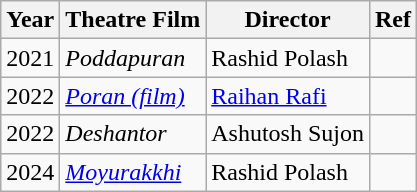<table class="wikitable" style="border: none;">
<tr>
<th scope="col">Year</th>
<th scope="col">Theatre Film</th>
<th scope="col">Director</th>
<th scope="col">Ref</th>
</tr>
<tr>
<td>2021</td>
<td><em>Poddapuran</em></td>
<td>Rashid Polash</td>
<td></td>
</tr>
<tr>
<td>2022</td>
<td><em><a href='#'>Poran (film)</a></em></td>
<td><a href='#'>Raihan Rafi</a></td>
<td></td>
</tr>
<tr>
<td>2022</td>
<td><em>Deshantor</em></td>
<td>Ashutosh Sujon</td>
<td></td>
</tr>
<tr>
<td>2024</td>
<td><em><a href='#'>Moyurakkhi</a></em></td>
<td>Rashid Polash</td>
<td></td>
</tr>
</table>
